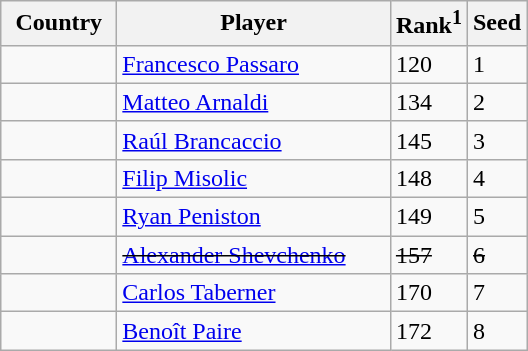<table class="sortable wikitable">
<tr>
<th width="70">Country</th>
<th width="175">Player</th>
<th>Rank<sup>1</sup></th>
<th>Seed</th>
</tr>
<tr>
<td></td>
<td><a href='#'>Francesco Passaro</a></td>
<td>120</td>
<td>1</td>
</tr>
<tr>
<td></td>
<td><a href='#'>Matteo Arnaldi</a></td>
<td>134</td>
<td>2</td>
</tr>
<tr>
<td></td>
<td><a href='#'>Raúl Brancaccio</a></td>
<td>145</td>
<td>3</td>
</tr>
<tr>
<td></td>
<td><a href='#'>Filip Misolic</a></td>
<td>148</td>
<td>4</td>
</tr>
<tr>
<td></td>
<td><a href='#'>Ryan Peniston</a></td>
<td>149</td>
<td>5</td>
</tr>
<tr>
<td></td>
<td><s><a href='#'>Alexander Shevchenko</a></s></td>
<td><s>157</s></td>
<td><s>6</s></td>
</tr>
<tr>
<td></td>
<td><a href='#'>Carlos Taberner</a></td>
<td>170</td>
<td>7</td>
</tr>
<tr>
<td></td>
<td><a href='#'>Benoît Paire</a></td>
<td>172</td>
<td>8</td>
</tr>
</table>
